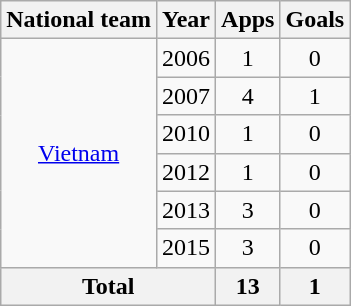<table class="wikitable" style="text-align: center;">
<tr>
<th>National team</th>
<th>Year</th>
<th>Apps</th>
<th>Goals</th>
</tr>
<tr>
<td rowspan=6><a href='#'>Vietnam</a></td>
<td>2006</td>
<td>1</td>
<td>0</td>
</tr>
<tr>
<td>2007</td>
<td>4</td>
<td>1</td>
</tr>
<tr>
<td>2010</td>
<td>1</td>
<td>0</td>
</tr>
<tr>
<td>2012</td>
<td>1</td>
<td>0</td>
</tr>
<tr>
<td>2013</td>
<td>3</td>
<td>0</td>
</tr>
<tr>
<td>2015</td>
<td>3</td>
<td>0</td>
</tr>
<tr>
<th colspan=2>Total</th>
<th>13</th>
<th>1</th>
</tr>
</table>
